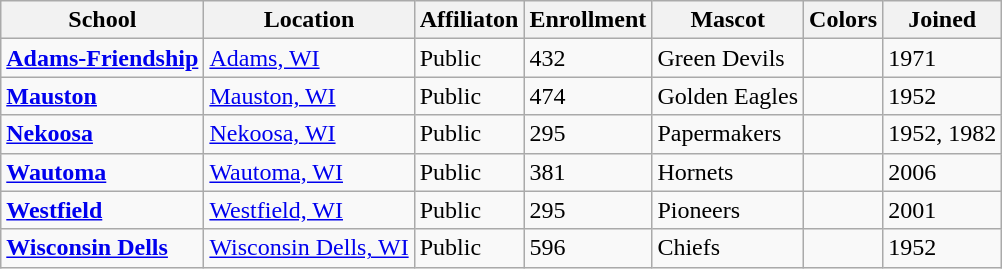<table class="wikitable sortable">
<tr>
<th>School</th>
<th>Location</th>
<th>Affiliaton</th>
<th>Enrollment</th>
<th>Mascot</th>
<th>Colors</th>
<th>Joined</th>
</tr>
<tr>
<td><a href='#'><strong>Adams-Friendship</strong></a></td>
<td><a href='#'>Adams, WI</a></td>
<td>Public</td>
<td>432</td>
<td>Green Devils</td>
<td> </td>
<td>1971</td>
</tr>
<tr>
<td><a href='#'><strong>Mauston</strong></a></td>
<td><a href='#'>Mauston, WI</a></td>
<td>Public</td>
<td>474</td>
<td>Golden Eagles</td>
<td> </td>
<td>1952</td>
</tr>
<tr>
<td><a href='#'><strong>Nekoosa</strong></a></td>
<td><a href='#'>Nekoosa, WI</a></td>
<td>Public</td>
<td>295</td>
<td>Papermakers</td>
<td> </td>
<td>1952, 1982</td>
</tr>
<tr>
<td><a href='#'><strong>Wautoma</strong></a></td>
<td><a href='#'>Wautoma, WI</a></td>
<td>Public</td>
<td>381</td>
<td>Hornets</td>
<td> </td>
<td>2006</td>
</tr>
<tr>
<td><a href='#'><strong>Westfield</strong></a></td>
<td><a href='#'>Westfield, WI</a></td>
<td>Public</td>
<td>295</td>
<td>Pioneers</td>
<td> </td>
<td>2001</td>
</tr>
<tr>
<td><a href='#'><strong>Wisconsin Dells</strong></a></td>
<td><a href='#'>Wisconsin Dells, WI</a></td>
<td>Public</td>
<td>596</td>
<td>Chiefs</td>
<td> </td>
<td>1952</td>
</tr>
</table>
